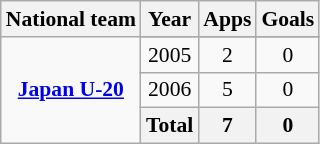<table class="wikitable" style="font-size:90%; text-align: center">
<tr>
<th>National team</th>
<th>Year</th>
<th>Apps</th>
<th>Goals</th>
</tr>
<tr>
<td rowspan="4"><strong><a href='#'>Japan U-20</a></strong></td>
</tr>
<tr>
<td>2005</td>
<td>2</td>
<td>0</td>
</tr>
<tr>
<td>2006</td>
<td>5</td>
<td>0</td>
</tr>
<tr>
<th>Total</th>
<th>7</th>
<th>0</th>
</tr>
</table>
